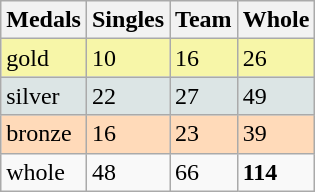<table class="wikitable">
<tr>
<th>Medals</th>
<th>Singles</th>
<th>Team</th>
<th>Whole</th>
</tr>
<tr bgcolor="#F7F6A8">
<td>gold</td>
<td>10</td>
<td>16</td>
<td>26</td>
</tr>
<tr bgcolor="#DCE5E5">
<td>silver</td>
<td>22</td>
<td>27</td>
<td>49</td>
</tr>
<tr bgcolor="#FFDAB9">
<td>bronze</td>
<td>16</td>
<td>23</td>
<td>39</td>
</tr>
<tr>
<td>whole</td>
<td>48</td>
<td>66</td>
<td><strong>114</strong></td>
</tr>
</table>
